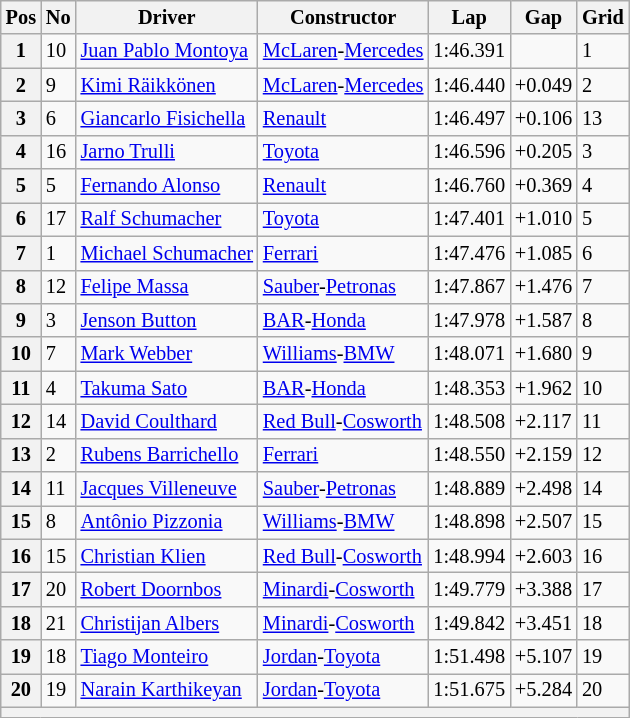<table class="wikitable sortable" style="font-size: 85%;">
<tr>
<th>Pos</th>
<th>No</th>
<th>Driver</th>
<th>Constructor</th>
<th>Lap</th>
<th>Gap</th>
<th>Grid</th>
</tr>
<tr>
<th>1</th>
<td>10</td>
<td> <a href='#'>Juan Pablo Montoya</a></td>
<td><a href='#'>McLaren</a>-<a href='#'>Mercedes</a></td>
<td>1:46.391</td>
<td></td>
<td>1</td>
</tr>
<tr>
<th>2</th>
<td>9</td>
<td> <a href='#'>Kimi Räikkönen</a></td>
<td><a href='#'>McLaren</a>-<a href='#'>Mercedes</a></td>
<td>1:46.440</td>
<td>+0.049</td>
<td>2</td>
</tr>
<tr>
<th>3</th>
<td>6</td>
<td> <a href='#'>Giancarlo Fisichella</a></td>
<td><a href='#'>Renault</a></td>
<td>1:46.497</td>
<td>+0.106</td>
<td>13</td>
</tr>
<tr>
<th>4</th>
<td>16</td>
<td> <a href='#'>Jarno Trulli</a></td>
<td><a href='#'>Toyota</a></td>
<td>1:46.596</td>
<td>+0.205</td>
<td>3</td>
</tr>
<tr>
<th>5</th>
<td>5</td>
<td> <a href='#'>Fernando Alonso</a></td>
<td><a href='#'>Renault</a></td>
<td>1:46.760</td>
<td>+0.369</td>
<td>4</td>
</tr>
<tr>
<th>6</th>
<td>17</td>
<td> <a href='#'>Ralf Schumacher</a></td>
<td><a href='#'>Toyota</a></td>
<td>1:47.401</td>
<td>+1.010</td>
<td>5</td>
</tr>
<tr>
<th>7</th>
<td>1</td>
<td> <a href='#'>Michael Schumacher</a></td>
<td><a href='#'>Ferrari</a></td>
<td>1:47.476</td>
<td>+1.085</td>
<td>6</td>
</tr>
<tr>
<th>8</th>
<td>12</td>
<td> <a href='#'>Felipe Massa</a></td>
<td><a href='#'>Sauber</a>-<a href='#'>Petronas</a></td>
<td>1:47.867</td>
<td>+1.476</td>
<td>7</td>
</tr>
<tr>
<th>9</th>
<td>3</td>
<td> <a href='#'>Jenson Button</a></td>
<td><a href='#'>BAR</a>-<a href='#'>Honda</a></td>
<td>1:47.978</td>
<td>+1.587</td>
<td>8</td>
</tr>
<tr>
<th>10</th>
<td>7</td>
<td> <a href='#'>Mark Webber</a></td>
<td><a href='#'>Williams</a>-<a href='#'>BMW</a></td>
<td>1:48.071</td>
<td>+1.680</td>
<td>9</td>
</tr>
<tr>
<th>11</th>
<td>4</td>
<td> <a href='#'>Takuma Sato</a></td>
<td><a href='#'>BAR</a>-<a href='#'>Honda</a></td>
<td>1:48.353</td>
<td>+1.962</td>
<td>10</td>
</tr>
<tr>
<th>12</th>
<td>14</td>
<td> <a href='#'>David Coulthard</a></td>
<td><a href='#'>Red Bull</a>-<a href='#'>Cosworth</a></td>
<td>1:48.508</td>
<td>+2.117</td>
<td>11</td>
</tr>
<tr>
<th>13</th>
<td>2</td>
<td> <a href='#'>Rubens Barrichello</a></td>
<td><a href='#'>Ferrari</a></td>
<td>1:48.550</td>
<td>+2.159</td>
<td>12</td>
</tr>
<tr>
<th>14</th>
<td>11</td>
<td> <a href='#'>Jacques Villeneuve</a></td>
<td><a href='#'>Sauber</a>-<a href='#'>Petronas</a></td>
<td>1:48.889</td>
<td>+2.498</td>
<td>14</td>
</tr>
<tr>
<th>15</th>
<td>8</td>
<td> <a href='#'>Antônio Pizzonia</a></td>
<td><a href='#'>Williams</a>-<a href='#'>BMW</a></td>
<td>1:48.898</td>
<td>+2.507</td>
<td>15</td>
</tr>
<tr>
<th>16</th>
<td>15</td>
<td> <a href='#'>Christian Klien</a></td>
<td><a href='#'>Red Bull</a>-<a href='#'>Cosworth</a></td>
<td>1:48.994</td>
<td>+2.603</td>
<td>16</td>
</tr>
<tr>
<th>17</th>
<td>20</td>
<td> <a href='#'>Robert Doornbos</a></td>
<td><a href='#'>Minardi</a>-<a href='#'>Cosworth</a></td>
<td>1:49.779</td>
<td>+3.388</td>
<td>17</td>
</tr>
<tr>
<th>18</th>
<td>21</td>
<td> <a href='#'>Christijan Albers</a></td>
<td><a href='#'>Minardi</a>-<a href='#'>Cosworth</a></td>
<td>1:49.842</td>
<td>+3.451</td>
<td>18</td>
</tr>
<tr>
<th>19</th>
<td>18</td>
<td> <a href='#'>Tiago Monteiro</a></td>
<td><a href='#'>Jordan</a>-<a href='#'>Toyota</a></td>
<td>1:51.498</td>
<td>+5.107</td>
<td>19</td>
</tr>
<tr>
<th>20</th>
<td>19</td>
<td> <a href='#'>Narain Karthikeyan</a></td>
<td><a href='#'>Jordan</a>-<a href='#'>Toyota</a></td>
<td>1:51.675</td>
<td>+5.284</td>
<td>20</td>
</tr>
<tr>
<th colspan="7"></th>
</tr>
</table>
